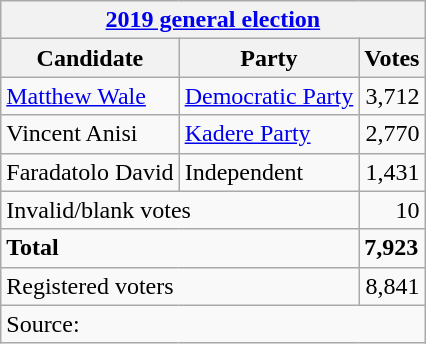<table class="wikitable" style="text-align:left">
<tr>
<th colspan="3"><a href='#'>2019 general election</a></th>
</tr>
<tr>
<th>Candidate</th>
<th>Party</th>
<th>Votes</th>
</tr>
<tr>
<td><a href='#'>Matthew Wale</a></td>
<td><a href='#'>Democratic Party</a></td>
<td align="right">3,712</td>
</tr>
<tr>
<td>Vincent Anisi</td>
<td><a href='#'>Kadere Party</a></td>
<td align="right">2,770</td>
</tr>
<tr>
<td>Faradatolo David</td>
<td>Independent</td>
<td align="right">1,431</td>
</tr>
<tr>
<td colspan="2">Invalid/blank votes</td>
<td align="right">10</td>
</tr>
<tr>
<td colspan="2"><strong>Total</strong></td>
<td><strong>7,923</strong></td>
</tr>
<tr>
<td colspan="2">Registered voters</td>
<td align="right">8,841</td>
</tr>
<tr>
<td colspan="3">Source: </td>
</tr>
</table>
